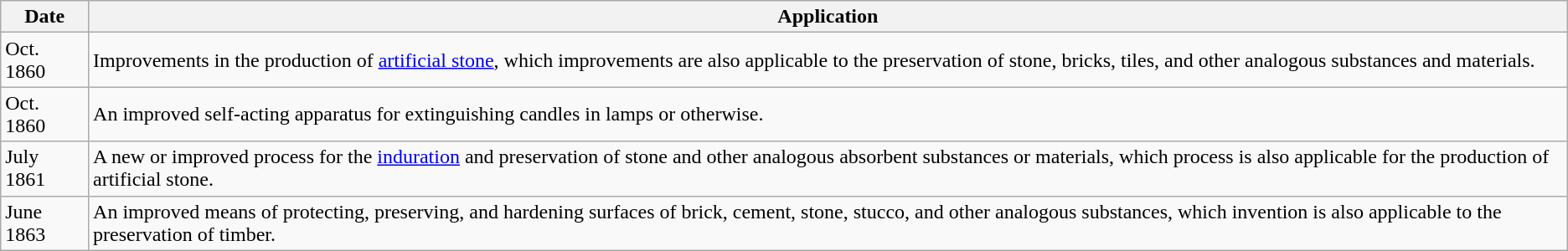<table class="wikitable">
<tr>
<th>Date</th>
<th>Application</th>
</tr>
<tr>
<td>Oct. 1860</td>
<td>Improvements in the production of <a href='#'>artificial stone</a>, which improvements are also applicable to the preservation of stone, bricks, tiles, and other analogous substances and materials.</td>
</tr>
<tr>
<td>Oct. 1860</td>
<td>An improved self-acting apparatus for extinguishing candles in lamps or otherwise.</td>
</tr>
<tr>
<td>July 1861</td>
<td>A new or improved process for the <a href='#'>induration</a> and preservation of stone and other analogous absorbent substances or materials, which process is also applicable for the production of artificial stone.</td>
</tr>
<tr>
<td>June 1863</td>
<td>An improved means of protecting, preserving, and hardening surfaces of brick, cement, stone, stucco, and other analogous substances, which invention is also applicable to the preservation of timber.</td>
</tr>
</table>
